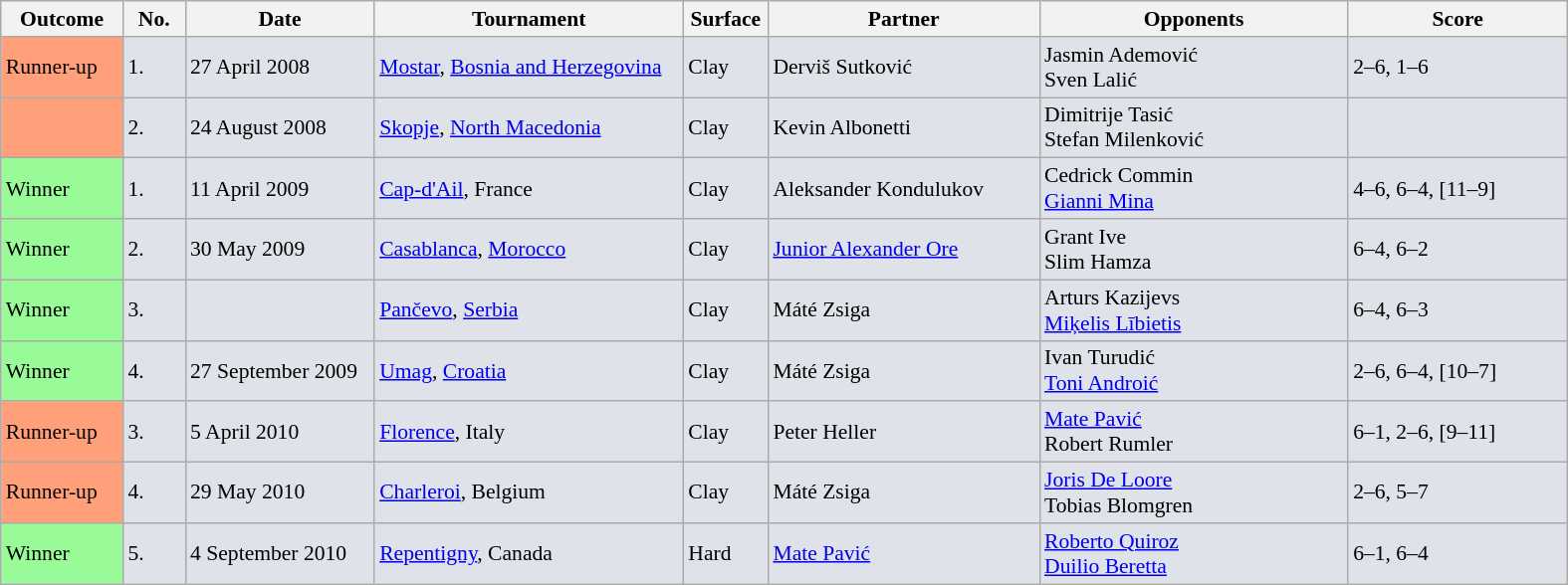<table class=wikitable style="font-size:90%">
<tr>
<th width=75>Outcome</th>
<th width=35>No.</th>
<th width=120>Date</th>
<th width=200>Tournament</th>
<th width=50>Surface</th>
<th width=175>Partner</th>
<th width=200>Opponents</th>
<th width=140>Score</th>
</tr>
<tr style="background:#dfe2e9;">
<td bgcolor=#FFA07A>Runner-up</td>
<td>1.</td>
<td>27 April 2008</td>
<td><a href='#'>Mostar</a>, <a href='#'>Bosnia and Herzegovina</a></td>
<td>Clay</td>
<td> Derviš Sutković</td>
<td> Jasmin Ademović <br>  Sven Lalić</td>
<td>2–6, 1–6</td>
</tr>
<tr style="background:#dfe2e9;">
<td bgcolor=#FFA07A></td>
<td>2.</td>
<td>24 August 2008</td>
<td><a href='#'>Skopje</a>, <a href='#'>North Macedonia</a></td>
<td>Clay</td>
<td> Kevin Albonetti</td>
<td> Dimitrije Tasić <br>  Stefan Milenković</td>
<td></td>
</tr>
<tr style="background:#dfe2e9;">
<td bgcolor=98FB98>Winner</td>
<td>1.</td>
<td>11 April 2009</td>
<td><a href='#'>Cap-d'Ail</a>, France</td>
<td>Clay</td>
<td> Aleksander Kondulukov</td>
<td> Cedrick Commin <br>  <a href='#'>Gianni Mina</a></td>
<td>4–6, 6–4, [11–9]</td>
</tr>
<tr style="background:#dfe2e9;">
<td bgcolor=98FB98>Winner</td>
<td>2.</td>
<td>30 May 2009</td>
<td><a href='#'>Casablanca</a>, <a href='#'>Morocco</a></td>
<td>Clay</td>
<td> <a href='#'>Junior Alexander Ore</a></td>
<td> Grant Ive <br>  Slim Hamza</td>
<td>6–4, 6–2</td>
</tr>
<tr style="background:#dfe2e9;">
<td bgcolor=98FB98>Winner</td>
<td>3.</td>
<td></td>
<td><a href='#'>Pančevo</a>, <a href='#'>Serbia</a></td>
<td>Clay</td>
<td> Máté Zsiga</td>
<td> Arturs Kazijevs <br>  <a href='#'>Miķelis Lībietis</a></td>
<td>6–4, 6–3</td>
</tr>
<tr style="background:#dfe2e9;">
<td bgcolor=98FB98>Winner</td>
<td>4.</td>
<td>27 September 2009</td>
<td><a href='#'>Umag</a>, <a href='#'>Croatia</a></td>
<td>Clay</td>
<td> Máté Zsiga</td>
<td> Ivan Turudić <br>  <a href='#'>Toni Androić</a></td>
<td>2–6, 6–4, [10–7]</td>
</tr>
<tr style="background:#dfe2e9;">
<td bgcolor=#FFA07A>Runner-up</td>
<td>3.</td>
<td>5 April 2010</td>
<td><a href='#'>Florence</a>, Italy</td>
<td>Clay</td>
<td> Peter Heller</td>
<td> <a href='#'>Mate Pavić</a> <br>  Robert Rumler</td>
<td>6–1, 2–6, [9–11]</td>
</tr>
<tr style="background:#dfe2e9;">
<td bgcolor=#FFA07A>Runner-up</td>
<td>4.</td>
<td>29 May 2010</td>
<td><a href='#'>Charleroi</a>, Belgium</td>
<td>Clay</td>
<td> Máté Zsiga</td>
<td> <a href='#'>Joris De Loore</a> <br>  Tobias Blomgren</td>
<td>2–6, 5–7</td>
</tr>
<tr style="background:#dfe2e9;">
<td bgcolor=98FB98>Winner</td>
<td>5.</td>
<td>4 September 2010</td>
<td><a href='#'>Repentigny</a>, Canada</td>
<td>Hard</td>
<td> <a href='#'>Mate Pavić</a></td>
<td> <a href='#'>Roberto Quiroz</a> <br>  <a href='#'>Duilio Beretta</a></td>
<td>6–1, 6–4</td>
</tr>
</table>
